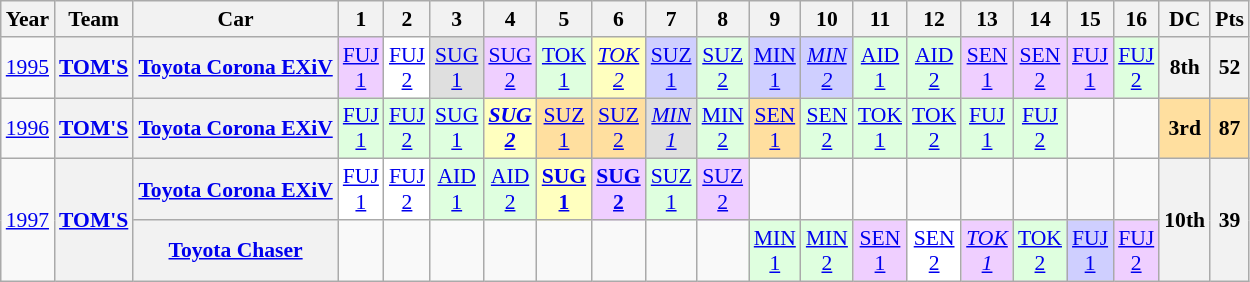<table class="wikitable" style="text-align:center; font-size:90%">
<tr>
<th>Year</th>
<th>Team</th>
<th>Car</th>
<th>1</th>
<th>2</th>
<th>3</th>
<th>4</th>
<th>5</th>
<th>6</th>
<th>7</th>
<th>8</th>
<th>9</th>
<th>10</th>
<th>11</th>
<th>12</th>
<th>13</th>
<th>14</th>
<th>15</th>
<th>16</th>
<th>DC</th>
<th>Pts</th>
</tr>
<tr>
<td><a href='#'>1995</a></td>
<th><a href='#'>TOM'S</a></th>
<th><a href='#'>Toyota Corona EXiV</a></th>
<td style="background:#EFCFFF;"><a href='#'>FUJ<br>1</a><br></td>
<td style="background:#FFFFFF;"><a href='#'>FUJ<br>2</a><br></td>
<td style="background:#DFDFDF;"><a href='#'>SUG<br>1</a><br></td>
<td style="background:#EFCFFF;"><a href='#'>SUG<br>2</a><br></td>
<td style="background:#DFFFDF;"><a href='#'>TOK<br>1</a><br></td>
<td style="background:#FFFFBF;"><a href='#'><em>TOK<br>2</em></a><br></td>
<td style="background:#CFCFFF;"><a href='#'>SUZ<br>1</a><br></td>
<td style="background:#DFFFDF;"><a href='#'>SUZ<br>2</a><br></td>
<td style="background:#CFCFFF;"><a href='#'>MIN<br>1</a><br></td>
<td style="background:#CFCFFF;"><a href='#'><em>MIN<br>2</em></a><br></td>
<td style="background:#DFFFDF;"><a href='#'>AID<br>1</a><br></td>
<td style="background:#DFFFDF;"><a href='#'>AID<br>2</a><br></td>
<td style="background:#EFCFFF;"><a href='#'>SEN<br>1</a><br></td>
<td style="background:#EFCFFF;"><a href='#'>SEN<br>2</a><br></td>
<td style="background:#EFCFFF;"><a href='#'>FUJ<br>1</a><br></td>
<td style="background:#DFFFDF;"><a href='#'>FUJ<br>2</a><br></td>
<th>8th</th>
<th>52</th>
</tr>
<tr>
<td><a href='#'>1996</a></td>
<th><a href='#'>TOM'S</a></th>
<th><a href='#'>Toyota Corona EXiV</a></th>
<td style="background:#DFFFDF;"><a href='#'>FUJ<br>1</a><br></td>
<td style="background:#DFFFDF;"><a href='#'>FUJ<br>2</a><br></td>
<td style="background:#DFFFDF;"><a href='#'>SUG<br>1</a><br></td>
<td style="background:#FFFFBF;"><a href='#'><strong><em>SUG<br>2</em></strong></a><br></td>
<td style="background:#FFDF9F;"><a href='#'>SUZ<br>1</a><br></td>
<td style="background:#FFDF9F;"><a href='#'>SUZ<br>2</a><br></td>
<td style="background:#DFDFDF;"><a href='#'><em>MIN<br>1</em></a><br></td>
<td style="background:#DFFFDF;"><a href='#'>MIN<br>2</a><br></td>
<td style="background:#FFDF9F;"><a href='#'>SEN<br>1</a><br></td>
<td style="background:#DFFFDF;"><a href='#'>SEN<br>2</a><br></td>
<td style="background:#DFFFDF;"><a href='#'>TOK<br>1</a><br></td>
<td style="background:#DFFFDF;"><a href='#'>TOK<br>2</a><br></td>
<td style="background:#DFFFDF;"><a href='#'>FUJ<br>1</a><br></td>
<td style="background:#DFFFDF;"><a href='#'>FUJ<br>2</a><br></td>
<td></td>
<td></td>
<td style="background:#FFDF9F;"><strong>3rd</strong></td>
<td style="background:#FFDF9F;"><strong>87</strong></td>
</tr>
<tr>
<td rowspan="2"><a href='#'>1997</a></td>
<th rowspan="2"><a href='#'>TOM'S</a></th>
<th><a href='#'>Toyota Corona EXiV</a></th>
<td style="background:#FFFFFF;"><a href='#'>FUJ<br>1</a><br></td>
<td style="background:#FFFFFF;"><a href='#'>FUJ<br>2</a><br></td>
<td style="background:#DFFFDF;"><a href='#'>AID<br>1</a><br></td>
<td style="background:#DFFFDF;"><a href='#'>AID<br>2</a><br></td>
<td style="background:#FFFFBF;"><a href='#'><strong>SUG<br>1</strong></a><br></td>
<td style="background:#EFCFFF;"><a href='#'><strong>SUG<br>2</strong></a><br></td>
<td style="background:#DFFFDF;"><a href='#'>SUZ<br>1</a><br></td>
<td style="background:#EFCFFF;"><a href='#'>SUZ<br>2</a><br></td>
<td></td>
<td></td>
<td></td>
<td></td>
<td></td>
<td></td>
<td></td>
<td></td>
<th rowspan="2">10th</th>
<th rowspan="2">39</th>
</tr>
<tr>
<th><a href='#'>Toyota Chaser</a></th>
<td></td>
<td></td>
<td></td>
<td></td>
<td></td>
<td></td>
<td></td>
<td></td>
<td style="background:#DFFFDF;"><a href='#'>MIN<br>1</a><br></td>
<td style="background:#DFFFDF;"><a href='#'>MIN<br>2</a><br></td>
<td style="background:#EFCFFF;"><a href='#'>SEN<br>1</a><br></td>
<td style="background:#FFFFFF;"><a href='#'>SEN<br>2</a><br></td>
<td style="background:#EFCFFF;"><a href='#'><em>TOK<br>1</em></a><br></td>
<td style="background:#DFFFDF;"><a href='#'>TOK<br>2</a><br></td>
<td style="background:#CFCFFF;"><a href='#'>FUJ<br>1</a><br></td>
<td style="background:#EFCFFF;"><a href='#'>FUJ<br>2</a><br></td>
</tr>
</table>
